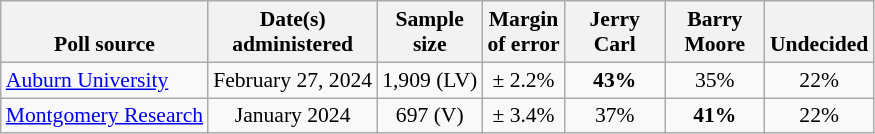<table class="wikitable" style="font-size:90%;text-align:center;">
<tr valign=bottom>
<th>Poll source</th>
<th>Date(s)<br>administered</th>
<th>Sample<br>size</th>
<th>Margin<br>of error</th>
<th style="width:60px;">Jerry<br>Carl</th>
<th style="width:60px;">Barry<br>Moore</th>
<th>Undecided</th>
</tr>
<tr>
<td style="text-align:left;"><a href='#'>Auburn University</a></td>
<td>February 27, 2024</td>
<td>1,909 (LV)</td>
<td>± 2.2%</td>
<td><strong>43%</strong></td>
<td>35%</td>
<td>22%</td>
</tr>
<tr>
<td style="text-align:left;"><a href='#'>Montgomery Research</a></td>
<td>January 2024</td>
<td>697 (V)</td>
<td>± 3.4%</td>
<td>37%</td>
<td><strong>41%</strong></td>
<td>22%</td>
</tr>
</table>
